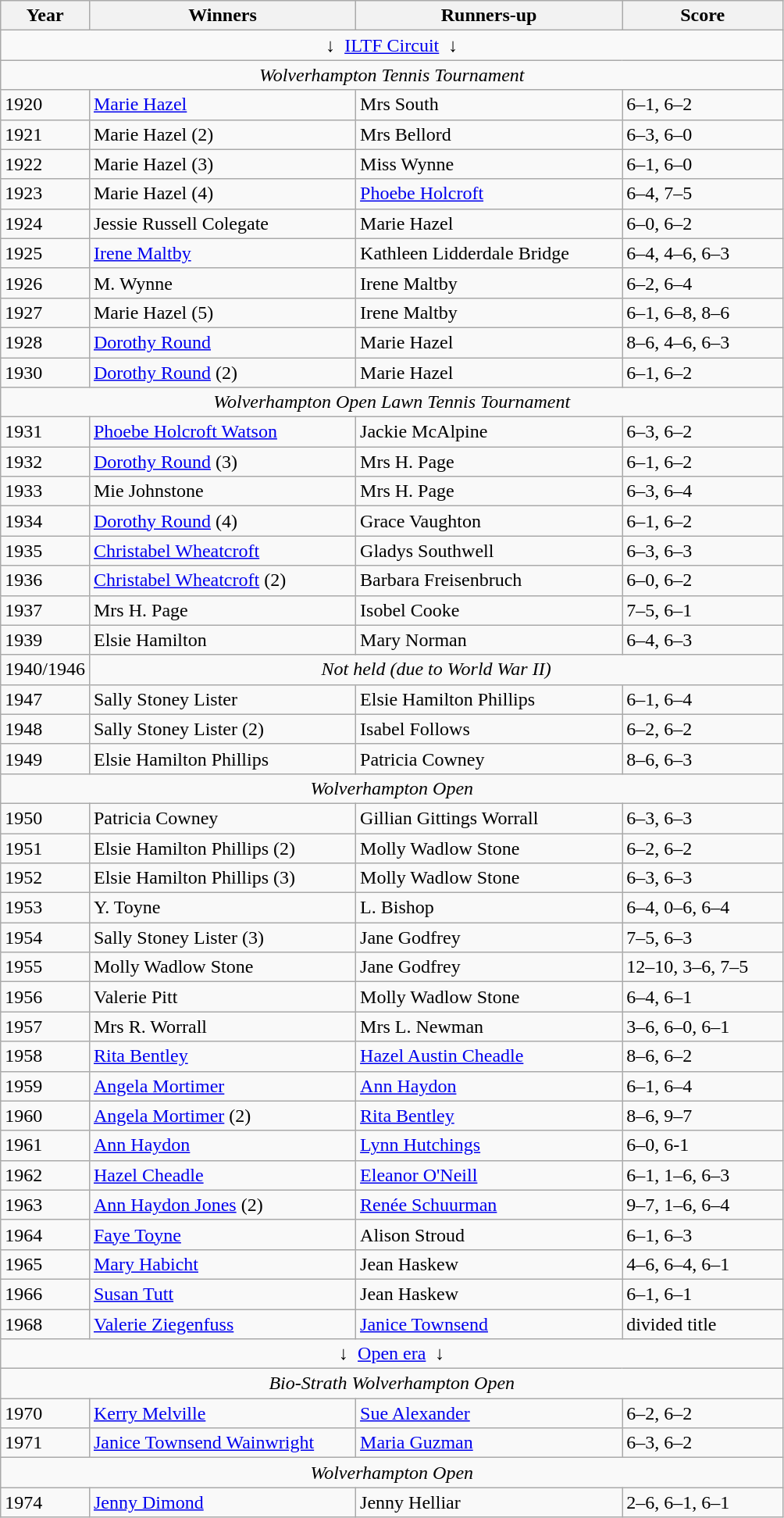<table class="wikitable sortable">
<tr>
<th style="width:60px;">Year</th>
<th style="width:220px;">Winners</th>
<th style="width:220px;">Runners-up</th>
<th style="width:130px;">Score</th>
</tr>
<tr>
<td colspan=4 align=center>↓  <a href='#'>ILTF Circuit</a>  ↓</td>
</tr>
<tr>
<td colspan=4 align=center><em> Wolverhampton Tennis Tournament</em></td>
</tr>
<tr>
<td>1920</td>
<td> <a href='#'>Marie Hazel</a></td>
<td> Mrs South</td>
<td>6–1, 6–2</td>
</tr>
<tr>
<td>1921</td>
<td> Marie Hazel (2)</td>
<td> Mrs Bellord</td>
<td>6–3, 6–0</td>
</tr>
<tr>
<td>1922</td>
<td> Marie Hazel (3)</td>
<td> Miss Wynne</td>
<td>6–1, 6–0</td>
</tr>
<tr>
<td>1923</td>
<td> Marie Hazel (4)</td>
<td> <a href='#'>Phoebe Holcroft</a></td>
<td>6–4, 7–5</td>
</tr>
<tr>
<td>1924</td>
<td> Jessie Russell Colegate</td>
<td> Marie Hazel</td>
<td>6–0, 6–2</td>
</tr>
<tr>
<td>1925</td>
<td> <a href='#'>Irene Maltby</a></td>
<td> Kathleen Lidderdale Bridge</td>
<td>6–4, 4–6, 6–3</td>
</tr>
<tr>
<td>1926</td>
<td> M. Wynne</td>
<td> Irene Maltby</td>
<td>6–2, 6–4</td>
</tr>
<tr>
<td>1927</td>
<td> Marie Hazel (5)</td>
<td> Irene Maltby</td>
<td>6–1, 6–8, 8–6</td>
</tr>
<tr>
<td>1928</td>
<td> <a href='#'>Dorothy Round</a></td>
<td> Marie Hazel</td>
<td>8–6, 4–6, 6–3</td>
</tr>
<tr>
<td>1930</td>
<td> <a href='#'>Dorothy Round</a> (2)</td>
<td> Marie Hazel</td>
<td>6–1, 6–2</td>
</tr>
<tr>
<td colspan=4 align=center><em>Wolverhampton Open Lawn Tennis Tournament</em></td>
</tr>
<tr>
<td>1931</td>
<td> <a href='#'>Phoebe Holcroft Watson</a></td>
<td> Jackie McAlpine</td>
<td>6–3, 6–2</td>
</tr>
<tr>
<td>1932</td>
<td> <a href='#'>Dorothy Round</a> (3)</td>
<td>  Mrs H. Page</td>
<td>6–1, 6–2</td>
</tr>
<tr>
<td>1933</td>
<td> Mie Johnstone</td>
<td>  Mrs H. Page</td>
<td>6–3, 6–4</td>
</tr>
<tr>
<td>1934</td>
<td> <a href='#'>Dorothy Round</a> (4)</td>
<td>  Grace Vaughton</td>
<td>6–1, 6–2</td>
</tr>
<tr>
<td>1935</td>
<td> <a href='#'>Christabel Wheatcroft</a></td>
<td> Gladys Southwell</td>
<td>6–3, 6–3</td>
</tr>
<tr>
<td>1936</td>
<td> <a href='#'>Christabel Wheatcroft</a> (2)</td>
<td> Barbara Freisenbruch</td>
<td>6–0, 6–2</td>
</tr>
<tr>
<td>1937</td>
<td> Mrs H. Page</td>
<td> Isobel Cooke</td>
<td>7–5, 6–1</td>
</tr>
<tr>
<td>1939</td>
<td> Elsie Hamilton</td>
<td> Mary Norman</td>
<td>6–4, 6–3</td>
</tr>
<tr>
<td>1940/1946</td>
<td colspan=4 align=center><em>Not held (due to World War II)</em></td>
</tr>
<tr>
<td>1947</td>
<td> Sally Stoney Lister</td>
<td> Elsie Hamilton Phillips</td>
<td>6–1, 6–4</td>
</tr>
<tr>
<td>1948</td>
<td> Sally Stoney Lister (2)</td>
<td> Isabel Follows</td>
<td>6–2, 6–2</td>
</tr>
<tr>
<td>1949</td>
<td> Elsie Hamilton Phillips</td>
<td> Patricia Cowney</td>
<td>8–6, 6–3</td>
</tr>
<tr>
<td colspan=4 align=center><em> Wolverhampton Open</em></td>
</tr>
<tr>
<td>1950</td>
<td> Patricia Cowney</td>
<td> Gillian Gittings Worrall</td>
<td>6–3, 6–3</td>
</tr>
<tr>
<td>1951</td>
<td> Elsie Hamilton Phillips (2)</td>
<td> Molly Wadlow Stone</td>
<td>6–2, 6–2</td>
</tr>
<tr>
<td>1952</td>
<td> Elsie Hamilton Phillips (3)</td>
<td> Molly Wadlow Stone</td>
<td>6–3, 6–3</td>
</tr>
<tr>
<td>1953</td>
<td> Y. Toyne</td>
<td> L. Bishop</td>
<td>6–4, 0–6, 6–4</td>
</tr>
<tr>
<td>1954</td>
<td> Sally Stoney Lister (3)</td>
<td> Jane Godfrey</td>
<td>7–5, 6–3</td>
</tr>
<tr>
<td>1955</td>
<td> Molly Wadlow Stone</td>
<td> Jane Godfrey</td>
<td>12–10, 3–6, 7–5</td>
</tr>
<tr>
<td>1956</td>
<td> Valerie Pitt</td>
<td> Molly Wadlow Stone</td>
<td>6–4, 6–1</td>
</tr>
<tr>
<td>1957</td>
<td> Mrs R. Worrall</td>
<td> Mrs L. Newman</td>
<td>3–6, 6–0, 6–1</td>
</tr>
<tr>
<td>1958</td>
<td> <a href='#'>Rita Bentley</a></td>
<td> <a href='#'>Hazel Austin Cheadle</a></td>
<td>8–6, 6–2</td>
</tr>
<tr>
<td>1959</td>
<td> <a href='#'>Angela Mortimer</a></td>
<td> <a href='#'>Ann Haydon</a></td>
<td>6–1, 6–4</td>
</tr>
<tr>
<td>1960</td>
<td> <a href='#'>Angela Mortimer</a> (2)</td>
<td> <a href='#'>Rita Bentley</a></td>
<td>8–6, 9–7</td>
</tr>
<tr>
<td>1961</td>
<td> <a href='#'>Ann Haydon</a></td>
<td> <a href='#'>Lynn Hutchings</a></td>
<td>6–0, 6-1</td>
</tr>
<tr>
<td>1962</td>
<td> <a href='#'>Hazel Cheadle</a></td>
<td> <a href='#'>Eleanor O'Neill</a></td>
<td>6–1, 1–6, 6–3</td>
</tr>
<tr>
<td>1963</td>
<td> <a href='#'>Ann Haydon Jones</a> (2)</td>
<td> <a href='#'>Renée Schuurman</a></td>
<td>9–7, 1–6, 6–4</td>
</tr>
<tr>
<td>1964</td>
<td> <a href='#'>Faye Toyne</a></td>
<td> Alison Stroud</td>
<td>6–1, 6–3</td>
</tr>
<tr>
<td>1965</td>
<td> <a href='#'>Mary Habicht</a></td>
<td> Jean Haskew</td>
<td>4–6, 6–4, 6–1</td>
</tr>
<tr>
<td>1966</td>
<td> <a href='#'>Susan Tutt</a></td>
<td> Jean Haskew</td>
<td>6–1, 6–1</td>
</tr>
<tr>
<td>1968</td>
<td> <a href='#'>Valerie Ziegenfuss</a></td>
<td> <a href='#'>Janice Townsend</a></td>
<td>divided title</td>
</tr>
<tr>
<td colspan=4 align=center>↓  <a href='#'>Open era</a>  ↓</td>
</tr>
<tr>
<td colspan=4 align=center><em> Bio-Strath Wolverhampton Open</em></td>
</tr>
<tr>
<td>1970</td>
<td> <a href='#'>Kerry Melville</a></td>
<td> <a href='#'>Sue Alexander</a></td>
<td>6–2, 6–2</td>
</tr>
<tr>
<td>1971</td>
<td> <a href='#'>Janice Townsend Wainwright</a></td>
<td> <a href='#'>Maria Guzman</a></td>
<td>6–3, 6–2</td>
</tr>
<tr>
<td colspan=4 align=center><em> Wolverhampton Open</em></td>
</tr>
<tr>
<td>1974</td>
<td> <a href='#'>Jenny Dimond</a></td>
<td> Jenny Helliar</td>
<td>2–6, 6–1, 6–1</td>
</tr>
</table>
